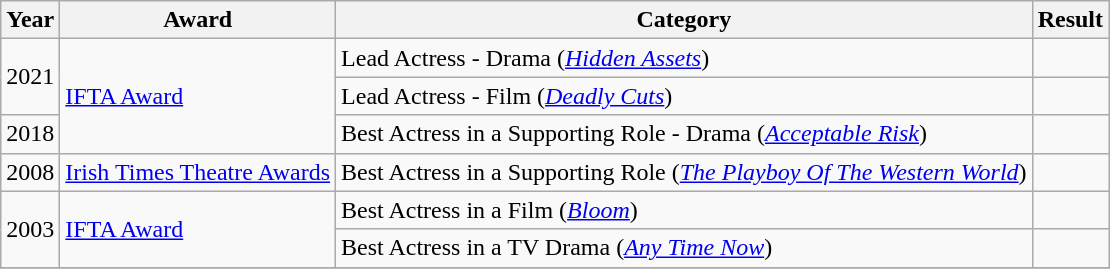<table class="wikitable">
<tr>
<th>Year</th>
<th>Award</th>
<th>Category</th>
<th>Result</th>
</tr>
<tr>
<td rowspan="2">2021</td>
<td rowspan="3"><a href='#'>IFTA Award</a></td>
<td>Lead Actress - Drama (<em><a href='#'>Hidden Assets</a></em>)</td>
<td></td>
</tr>
<tr>
<td>Lead Actress - Film (<em><a href='#'>Deadly Cuts</a></em>)</td>
<td></td>
</tr>
<tr>
<td rowspan="1">2018</td>
<td>Best Actress in a Supporting Role - Drama (<em><a href='#'>Acceptable Risk</a></em>)</td>
<td></td>
</tr>
<tr>
<td rowspan="1">2008</td>
<td rowspan="1"><a href='#'>Irish Times Theatre Awards</a></td>
<td>Best Actress in a Supporting Role (<em><a href='#'>The Playboy Of The Western World</a></em>)</td>
<td></td>
</tr>
<tr>
<td rowspan="2">2003</td>
<td rowspan="2"><a href='#'>IFTA Award</a></td>
<td>Best Actress in a Film (<em><a href='#'>Bloom</a></em>)</td>
<td></td>
</tr>
<tr>
<td>Best Actress in a TV Drama (<em><a href='#'>Any Time Now</a></em>)</td>
<td></td>
</tr>
<tr>
</tr>
</table>
